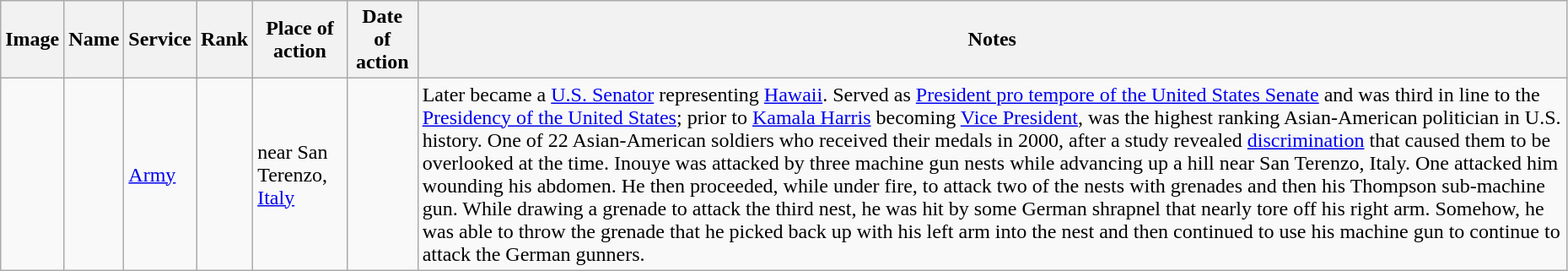<table class="wikitable" width="98%">
<tr>
<th class="unsortable">Image</th>
<th>Name</th>
<th>Service</th>
<th>Rank</th>
<th>Place of action</th>
<th>Date of action</th>
<th class="unsortable">Notes</th>
</tr>
<tr>
<td></td>
<td></td>
<td><a href='#'>Army</a></td>
<td></td>
<td>near San Terenzo, <a href='#'>Italy</a></td>
<td></td>
<td>Later became a <a href='#'>U.S. Senator</a> representing <a href='#'>Hawaii</a>. Served as <a href='#'>President pro tempore of the United States Senate</a> and was third in line to the <a href='#'>Presidency of the United States</a>; prior to <a href='#'>Kamala Harris</a> becoming <a href='#'>Vice President</a>, was the highest ranking Asian-American politician in U.S. history. One of 22 Asian-American soldiers who received their medals in 2000, after a study revealed <a href='#'>discrimination</a> that caused them to be overlooked at the time. Inouye was attacked by three machine gun nests while advancing up a hill near San Terenzo, Italy. One attacked him wounding his abdomen. He then proceeded, while under fire, to attack two of the nests with grenades and then his Thompson sub-machine gun. While drawing a grenade to attack the third nest, he was hit by some German shrapnel that nearly tore off his right arm. Somehow, he was able to throw the grenade that he picked back up with his left arm into the nest and then continued to use his machine gun to continue to attack the German gunners.</td>
</tr>
</table>
